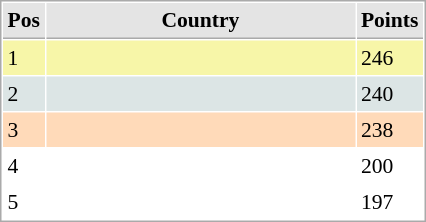<table cellspacing="1" cellpadding="3" style="border:1px solid #aaa; font-size:90%;">
<tr style="background:#e4e4e4;">
<th style="border-bottom:1px solid #aaa; width:10px;">Pos</th>
<th style="border-bottom:1px solid #aaa; width:200px;">Country</th>
<th style="border-bottom:1px solid #aaa; width:20px;">Points</th>
</tr>
<tr style="background:#f7f6a8;">
<td>1</td>
<td></td>
<td>246</td>
</tr>
<tr style="background:#dce5e5;">
<td>2</td>
<td></td>
<td>240</td>
</tr>
<tr style="background:#ffdab9;">
<td>3</td>
<td></td>
<td>238</td>
</tr>
<tr>
<td>4</td>
<td></td>
<td>200</td>
</tr>
<tr>
<td>5</td>
<td></td>
<td>197</td>
</tr>
</table>
